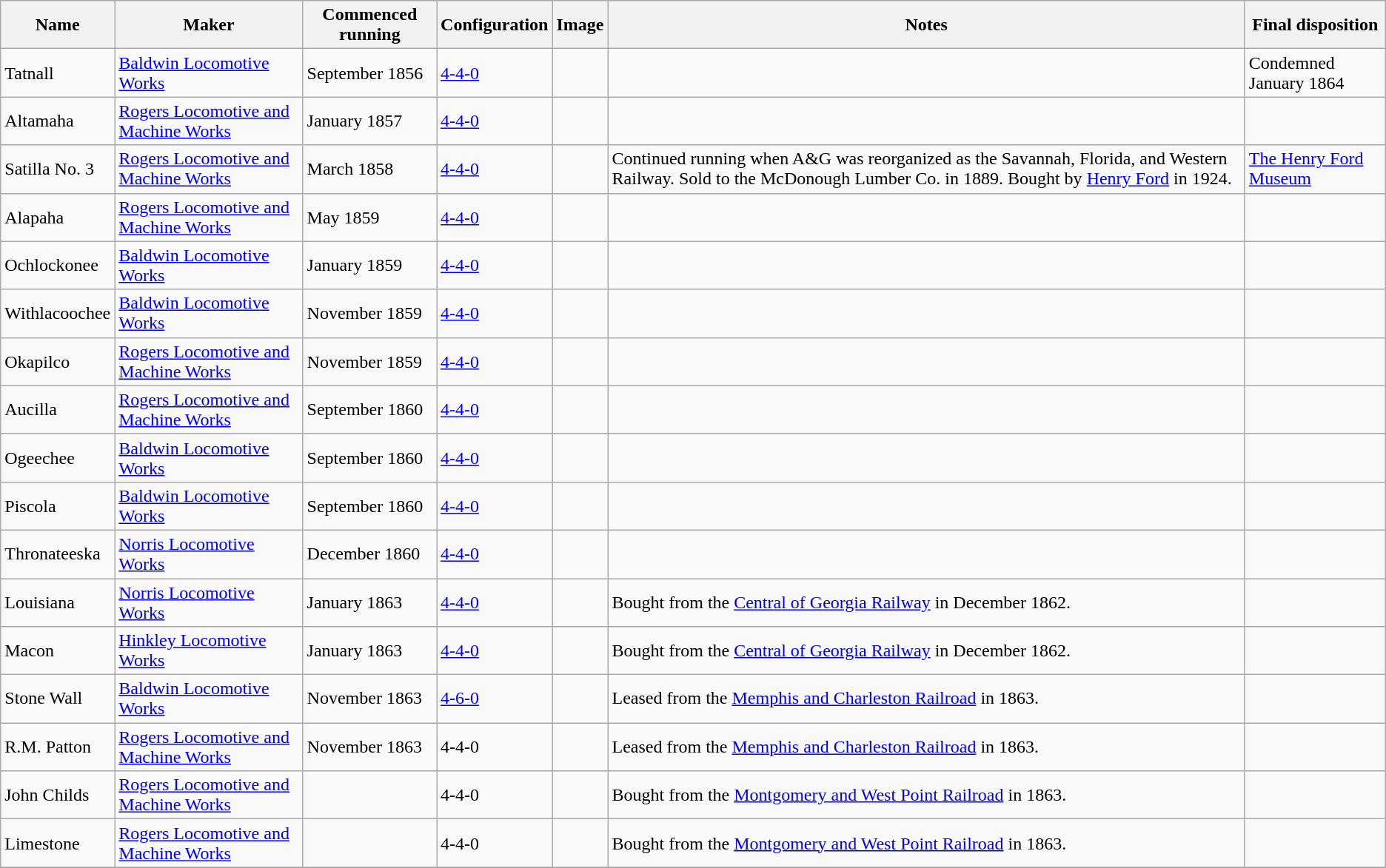<table class=wikitable>
<tr>
<th>Name</th>
<th>Maker</th>
<th>Commenced running</th>
<th>Configuration</th>
<th>Image</th>
<th>Notes</th>
<th>Final disposition</th>
</tr>
<tr>
<td>Tatnall</td>
<td><a href='#'>Baldwin Locomotive Works</a></td>
<td>September 1856</td>
<td><a href='#'>4-4-0</a></td>
<td></td>
<td></td>
<td>Condemned January 1864</td>
</tr>
<tr>
<td>Altamaha</td>
<td><a href='#'>Rogers Locomotive and Machine Works</a></td>
<td>January 1857</td>
<td><a href='#'>4-4-0</a></td>
<td></td>
<td></td>
<td></td>
</tr>
<tr>
<td>Satilla No. 3</td>
<td><a href='#'>Rogers Locomotive and Machine Works</a></td>
<td>March 1858</td>
<td><a href='#'>4-4-0</a></td>
<td></td>
<td>Continued running when A&G was reorganized as the Savannah, Florida, and Western Railway. Sold to the McDonough Lumber Co. in 1889. Bought by <a href='#'>Henry Ford</a> in 1924.</td>
<td><a href='#'>The Henry Ford Museum</a></td>
</tr>
<tr>
<td>Alapaha</td>
<td><a href='#'>Rogers Locomotive and Machine Works</a></td>
<td>May 1859</td>
<td><a href='#'>4-4-0</a></td>
<td></td>
<td></td>
<td></td>
</tr>
<tr>
<td>Ochlockonee</td>
<td><a href='#'>Baldwin Locomotive Works</a></td>
<td>January 1859</td>
<td><a href='#'>4-4-0</a></td>
<td></td>
<td></td>
<td></td>
</tr>
<tr>
<td>Withlacoochee</td>
<td><a href='#'>Baldwin Locomotive Works</a></td>
<td>November 1859</td>
<td><a href='#'>4-4-0</a></td>
<td></td>
<td></td>
<td></td>
</tr>
<tr>
<td>Okapilco</td>
<td><a href='#'>Rogers Locomotive and Machine Works</a></td>
<td>November 1859</td>
<td><a href='#'>4-4-0</a></td>
<td></td>
<td></td>
<td></td>
</tr>
<tr>
<td>Aucilla</td>
<td><a href='#'>Rogers Locomotive and Machine Works</a></td>
<td>September 1860</td>
<td><a href='#'>4-4-0</a></td>
<td></td>
<td></td>
<td></td>
</tr>
<tr>
<td>Ogeechee</td>
<td><a href='#'>Baldwin Locomotive Works</a></td>
<td>September 1860</td>
<td><a href='#'>4-4-0</a></td>
<td></td>
<td></td>
<td></td>
</tr>
<tr>
<td>Piscola</td>
<td><a href='#'>Baldwin Locomotive Works</a></td>
<td>September 1860</td>
<td><a href='#'>4-4-0</a></td>
<td></td>
<td></td>
<td></td>
</tr>
<tr>
<td>Thronateeska</td>
<td><a href='#'>Norris Locomotive Works</a></td>
<td>December 1860</td>
<td><a href='#'>4-4-0</a></td>
<td></td>
<td></td>
<td></td>
</tr>
<tr>
<td>Louisiana</td>
<td><a href='#'>Norris Locomotive Works</a></td>
<td>January 1863</td>
<td><a href='#'>4-4-0</a></td>
<td></td>
<td>Bought from the <a href='#'>Central of Georgia Railway</a> in December 1862.</td>
<td></td>
</tr>
<tr>
<td>Macon</td>
<td><a href='#'>Hinkley Locomotive Works</a></td>
<td>January 1863</td>
<td><a href='#'>4-4-0</a></td>
<td></td>
<td>Bought from the <a href='#'>Central of Georgia Railway</a> in December 1862.</td>
<td></td>
</tr>
<tr>
<td>Stone Wall</td>
<td><a href='#'>Baldwin Locomotive Works</a></td>
<td>November 1863</td>
<td><a href='#'>4-6-0</a></td>
<td></td>
<td>Leased from the <a href='#'>Memphis and Charleston Railroad</a> in 1863.</td>
<td></td>
</tr>
<tr>
<td>R.M. Patton</td>
<td><a href='#'>Rogers Locomotive and Machine Works</a></td>
<td>November 1863</td>
<td>4-4-0</td>
<td></td>
<td>Leased from the <a href='#'>Memphis and Charleston Railroad</a> in 1863.</td>
<td></td>
</tr>
<tr>
<td>John Childs</td>
<td><a href='#'>Rogers Locomotive and Machine Works</a></td>
<td></td>
<td>4-4-0</td>
<td></td>
<td>Bought from the <a href='#'>Montgomery and West Point Railroad</a> in 1863.</td>
<td></td>
</tr>
<tr>
<td>Limestone</td>
<td><a href='#'>Rogers Locomotive and Machine Works</a></td>
<td></td>
<td>4-4-0</td>
<td></td>
<td>Bought from the <a href='#'>Montgomery and West Point Railroad</a> in 1863.</td>
<td></td>
</tr>
<tr>
</tr>
</table>
